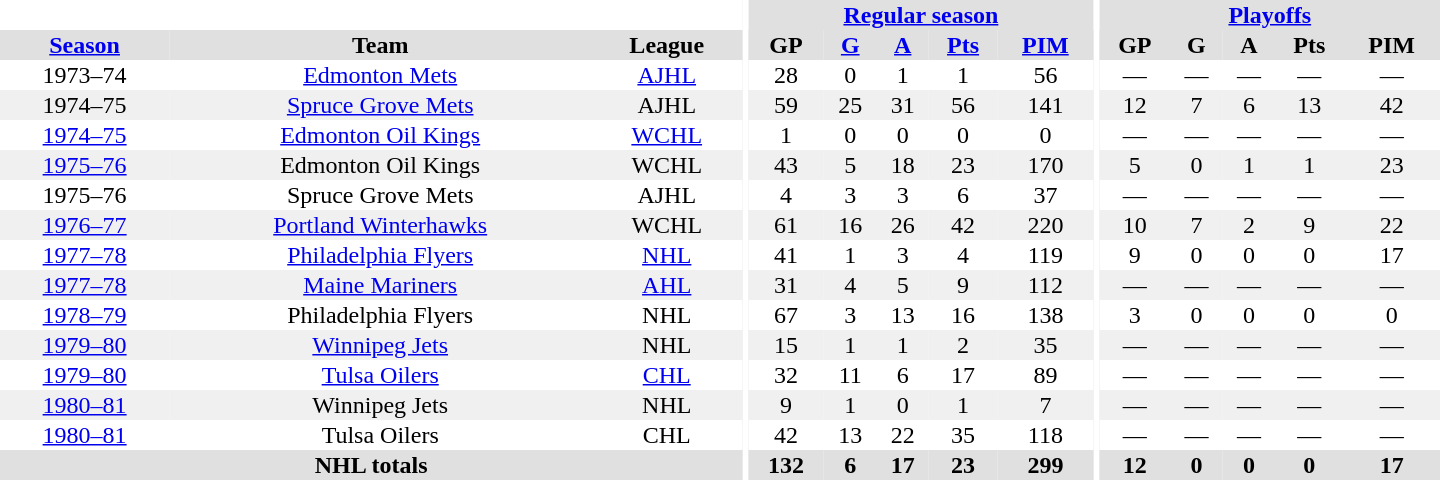<table border="0" cellpadding="1" cellspacing="0" style="text-align:center; width:60em">
<tr bgcolor="#e0e0e0">
<th colspan="3" bgcolor="#ffffff"></th>
<th rowspan="100" bgcolor="#ffffff"></th>
<th colspan="5"><a href='#'>Regular season</a></th>
<th rowspan="100" bgcolor="#ffffff"></th>
<th colspan="5"><a href='#'>Playoffs</a></th>
</tr>
<tr bgcolor="#e0e0e0">
<th><a href='#'>Season</a></th>
<th>Team</th>
<th>League</th>
<th>GP</th>
<th><a href='#'>G</a></th>
<th><a href='#'>A</a></th>
<th><a href='#'>Pts</a></th>
<th><a href='#'>PIM</a></th>
<th>GP</th>
<th>G</th>
<th>A</th>
<th>Pts</th>
<th>PIM</th>
</tr>
<tr>
<td>1973–74</td>
<td><a href='#'>Edmonton Mets</a></td>
<td><a href='#'>AJHL</a></td>
<td>28</td>
<td>0</td>
<td>1</td>
<td>1</td>
<td>56</td>
<td>—</td>
<td>—</td>
<td>—</td>
<td>—</td>
<td>—</td>
</tr>
<tr bgcolor="#f0f0f0">
<td>1974–75</td>
<td><a href='#'>Spruce Grove Mets</a></td>
<td>AJHL</td>
<td>59</td>
<td>25</td>
<td>31</td>
<td>56</td>
<td>141</td>
<td>12</td>
<td>7</td>
<td>6</td>
<td>13</td>
<td>42</td>
</tr>
<tr>
<td><a href='#'>1974–75</a></td>
<td><a href='#'>Edmonton Oil Kings</a></td>
<td><a href='#'>WCHL</a></td>
<td>1</td>
<td>0</td>
<td>0</td>
<td>0</td>
<td>0</td>
<td>—</td>
<td>—</td>
<td>—</td>
<td>—</td>
<td>—</td>
</tr>
<tr bgcolor="#f0f0f0">
<td><a href='#'>1975–76</a></td>
<td>Edmonton Oil Kings</td>
<td>WCHL</td>
<td>43</td>
<td>5</td>
<td>18</td>
<td>23</td>
<td>170</td>
<td>5</td>
<td>0</td>
<td>1</td>
<td>1</td>
<td>23</td>
</tr>
<tr>
<td>1975–76</td>
<td>Spruce Grove Mets</td>
<td>AJHL</td>
<td>4</td>
<td>3</td>
<td>3</td>
<td>6</td>
<td>37</td>
<td>—</td>
<td>—</td>
<td>—</td>
<td>—</td>
<td>—</td>
</tr>
<tr bgcolor="#f0f0f0">
<td><a href='#'>1976–77</a></td>
<td><a href='#'>Portland Winterhawks</a></td>
<td>WCHL</td>
<td>61</td>
<td>16</td>
<td>26</td>
<td>42</td>
<td>220</td>
<td>10</td>
<td>7</td>
<td>2</td>
<td>9</td>
<td>22</td>
</tr>
<tr>
<td><a href='#'>1977–78</a></td>
<td><a href='#'>Philadelphia Flyers</a></td>
<td><a href='#'>NHL</a></td>
<td>41</td>
<td>1</td>
<td>3</td>
<td>4</td>
<td>119</td>
<td>9</td>
<td>0</td>
<td>0</td>
<td>0</td>
<td>17</td>
</tr>
<tr bgcolor="#f0f0f0">
<td><a href='#'>1977–78</a></td>
<td><a href='#'>Maine Mariners</a></td>
<td><a href='#'>AHL</a></td>
<td>31</td>
<td>4</td>
<td>5</td>
<td>9</td>
<td>112</td>
<td>—</td>
<td>—</td>
<td>—</td>
<td>—</td>
<td>—</td>
</tr>
<tr>
<td><a href='#'>1978–79</a></td>
<td>Philadelphia Flyers</td>
<td>NHL</td>
<td>67</td>
<td>3</td>
<td>13</td>
<td>16</td>
<td>138</td>
<td>3</td>
<td>0</td>
<td>0</td>
<td>0</td>
<td>0</td>
</tr>
<tr bgcolor="#f0f0f0">
<td><a href='#'>1979–80</a></td>
<td><a href='#'>Winnipeg Jets</a></td>
<td>NHL</td>
<td>15</td>
<td>1</td>
<td>1</td>
<td>2</td>
<td>35</td>
<td>—</td>
<td>—</td>
<td>—</td>
<td>—</td>
<td>—</td>
</tr>
<tr>
<td><a href='#'>1979–80</a></td>
<td><a href='#'>Tulsa Oilers</a></td>
<td><a href='#'>CHL</a></td>
<td>32</td>
<td>11</td>
<td>6</td>
<td>17</td>
<td>89</td>
<td>—</td>
<td>—</td>
<td>—</td>
<td>—</td>
<td>—</td>
</tr>
<tr bgcolor="#f0f0f0">
<td><a href='#'>1980–81</a></td>
<td>Winnipeg Jets</td>
<td>NHL</td>
<td>9</td>
<td>1</td>
<td>0</td>
<td>1</td>
<td>7</td>
<td>—</td>
<td>—</td>
<td>—</td>
<td>—</td>
<td>—</td>
</tr>
<tr>
<td><a href='#'>1980–81</a></td>
<td>Tulsa Oilers</td>
<td>CHL</td>
<td>42</td>
<td>13</td>
<td>22</td>
<td>35</td>
<td>118</td>
<td>—</td>
<td>—</td>
<td>—</td>
<td>—</td>
<td>—</td>
</tr>
<tr bgcolor="#e0e0e0">
<th colspan="3">NHL totals</th>
<th>132</th>
<th>6</th>
<th>17</th>
<th>23</th>
<th>299</th>
<th>12</th>
<th>0</th>
<th>0</th>
<th>0</th>
<th>17</th>
</tr>
</table>
